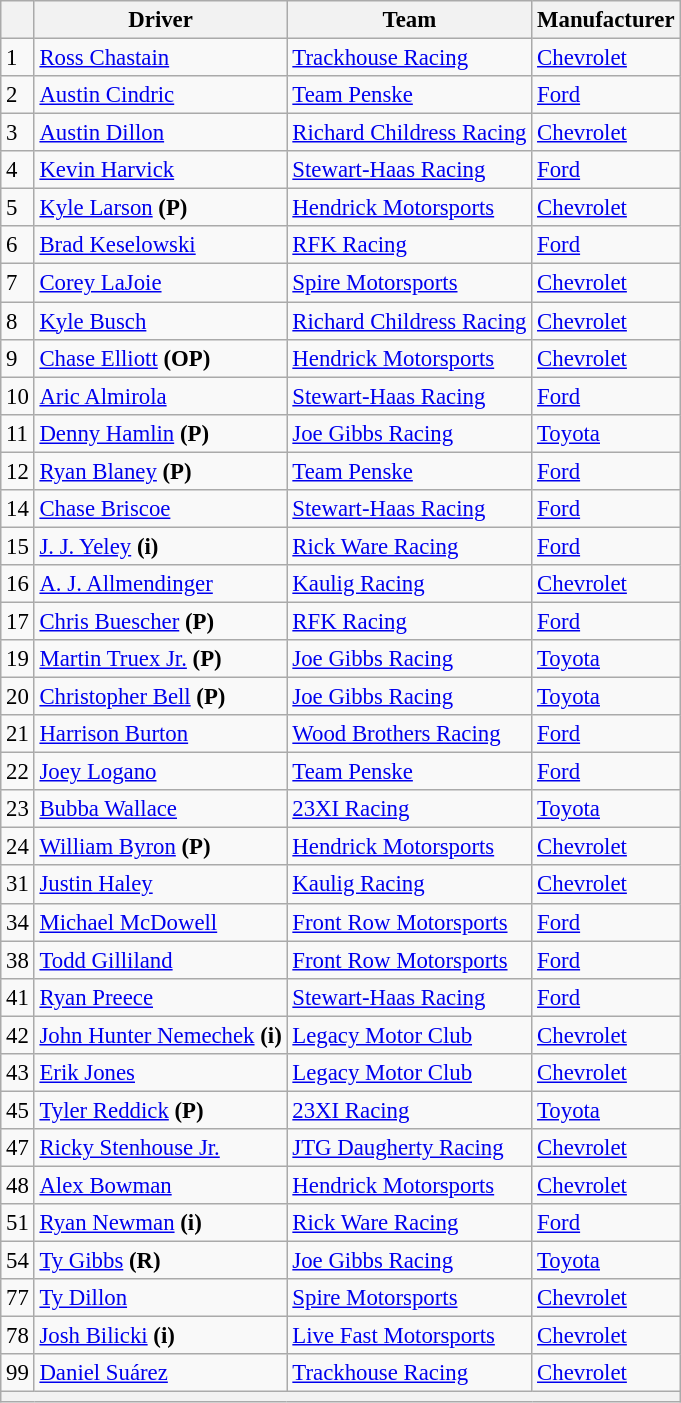<table class="wikitable" style="font-size:95%">
<tr>
<th></th>
<th>Driver</th>
<th>Team</th>
<th>Manufacturer</th>
</tr>
<tr>
<td>1</td>
<td><a href='#'>Ross Chastain</a></td>
<td><a href='#'>Trackhouse Racing</a></td>
<td><a href='#'>Chevrolet</a></td>
</tr>
<tr>
<td>2</td>
<td><a href='#'>Austin Cindric</a></td>
<td><a href='#'>Team Penske</a></td>
<td><a href='#'>Ford</a></td>
</tr>
<tr>
<td>3</td>
<td><a href='#'>Austin Dillon</a></td>
<td><a href='#'>Richard Childress Racing</a></td>
<td><a href='#'>Chevrolet</a></td>
</tr>
<tr>
<td>4</td>
<td><a href='#'>Kevin Harvick</a></td>
<td><a href='#'>Stewart-Haas Racing</a></td>
<td><a href='#'>Ford</a></td>
</tr>
<tr>
<td>5</td>
<td><a href='#'>Kyle Larson</a> <strong>(P)</strong></td>
<td><a href='#'>Hendrick Motorsports</a></td>
<td><a href='#'>Chevrolet</a></td>
</tr>
<tr>
<td>6</td>
<td><a href='#'>Brad Keselowski</a></td>
<td><a href='#'>RFK Racing</a></td>
<td><a href='#'>Ford</a></td>
</tr>
<tr>
<td>7</td>
<td><a href='#'>Corey LaJoie</a></td>
<td><a href='#'>Spire Motorsports</a></td>
<td><a href='#'>Chevrolet</a></td>
</tr>
<tr>
<td>8</td>
<td><a href='#'>Kyle Busch</a></td>
<td><a href='#'>Richard Childress Racing</a></td>
<td><a href='#'>Chevrolet</a></td>
</tr>
<tr>
<td>9</td>
<td><a href='#'>Chase Elliott</a> <strong>(OP)</strong></td>
<td><a href='#'>Hendrick Motorsports</a></td>
<td><a href='#'>Chevrolet</a></td>
</tr>
<tr>
<td>10</td>
<td><a href='#'>Aric Almirola</a></td>
<td><a href='#'>Stewart-Haas Racing</a></td>
<td><a href='#'>Ford</a></td>
</tr>
<tr>
<td>11</td>
<td><a href='#'>Denny Hamlin</a> <strong>(P)</strong></td>
<td><a href='#'>Joe Gibbs Racing</a></td>
<td><a href='#'>Toyota</a></td>
</tr>
<tr>
<td>12</td>
<td><a href='#'>Ryan Blaney</a> <strong>(P)</strong></td>
<td><a href='#'>Team Penske</a></td>
<td><a href='#'>Ford</a></td>
</tr>
<tr>
<td>14</td>
<td><a href='#'>Chase Briscoe</a></td>
<td><a href='#'>Stewart-Haas Racing</a></td>
<td><a href='#'>Ford</a></td>
</tr>
<tr>
<td>15</td>
<td><a href='#'>J. J. Yeley</a> <strong>(i)</strong></td>
<td><a href='#'>Rick Ware Racing</a></td>
<td><a href='#'>Ford</a></td>
</tr>
<tr>
<td>16</td>
<td><a href='#'>A. J. Allmendinger</a></td>
<td><a href='#'>Kaulig Racing</a></td>
<td><a href='#'>Chevrolet</a></td>
</tr>
<tr>
<td>17</td>
<td><a href='#'>Chris Buescher</a> <strong>(P)</strong></td>
<td><a href='#'>RFK Racing</a></td>
<td><a href='#'>Ford</a></td>
</tr>
<tr>
<td>19</td>
<td><a href='#'>Martin Truex Jr.</a> <strong>(P)</strong></td>
<td><a href='#'>Joe Gibbs Racing</a></td>
<td><a href='#'>Toyota</a></td>
</tr>
<tr>
<td>20</td>
<td><a href='#'>Christopher Bell</a> <strong>(P)</strong></td>
<td><a href='#'>Joe Gibbs Racing</a></td>
<td><a href='#'>Toyota</a></td>
</tr>
<tr>
<td>21</td>
<td><a href='#'>Harrison Burton</a></td>
<td><a href='#'>Wood Brothers Racing</a></td>
<td><a href='#'>Ford</a></td>
</tr>
<tr>
<td>22</td>
<td><a href='#'>Joey Logano</a></td>
<td><a href='#'>Team Penske</a></td>
<td><a href='#'>Ford</a></td>
</tr>
<tr>
<td>23</td>
<td><a href='#'>Bubba Wallace</a></td>
<td><a href='#'>23XI Racing</a></td>
<td><a href='#'>Toyota</a></td>
</tr>
<tr>
<td>24</td>
<td><a href='#'>William Byron</a> <strong>(P)</strong></td>
<td><a href='#'>Hendrick Motorsports</a></td>
<td><a href='#'>Chevrolet</a></td>
</tr>
<tr>
<td>31</td>
<td><a href='#'>Justin Haley</a></td>
<td><a href='#'>Kaulig Racing</a></td>
<td><a href='#'>Chevrolet</a></td>
</tr>
<tr>
<td>34</td>
<td><a href='#'>Michael McDowell</a></td>
<td><a href='#'>Front Row Motorsports</a></td>
<td><a href='#'>Ford</a></td>
</tr>
<tr>
<td>38</td>
<td><a href='#'>Todd Gilliland</a></td>
<td><a href='#'>Front Row Motorsports</a></td>
<td><a href='#'>Ford</a></td>
</tr>
<tr>
<td>41</td>
<td><a href='#'>Ryan Preece</a></td>
<td><a href='#'>Stewart-Haas Racing</a></td>
<td><a href='#'>Ford</a></td>
</tr>
<tr>
<td>42</td>
<td nowrap><a href='#'>John Hunter Nemechek</a> <strong>(i)</strong></td>
<td><a href='#'>Legacy Motor Club</a></td>
<td><a href='#'>Chevrolet</a></td>
</tr>
<tr>
<td>43</td>
<td><a href='#'>Erik Jones</a></td>
<td><a href='#'>Legacy Motor Club</a></td>
<td><a href='#'>Chevrolet</a></td>
</tr>
<tr>
<td>45</td>
<td><a href='#'>Tyler Reddick</a> <strong>(P)</strong></td>
<td><a href='#'>23XI Racing</a></td>
<td><a href='#'>Toyota</a></td>
</tr>
<tr>
<td>47</td>
<td><a href='#'>Ricky Stenhouse Jr.</a></td>
<td><a href='#'>JTG Daugherty Racing</a></td>
<td><a href='#'>Chevrolet</a></td>
</tr>
<tr>
<td>48</td>
<td><a href='#'>Alex Bowman</a></td>
<td><a href='#'>Hendrick Motorsports</a></td>
<td><a href='#'>Chevrolet</a></td>
</tr>
<tr>
<td>51</td>
<td><a href='#'>Ryan Newman</a> <strong>(i)</strong></td>
<td><a href='#'>Rick Ware Racing</a></td>
<td><a href='#'>Ford</a></td>
</tr>
<tr>
<td>54</td>
<td><a href='#'>Ty Gibbs</a> <strong>(R)</strong></td>
<td><a href='#'>Joe Gibbs Racing</a></td>
<td><a href='#'>Toyota</a></td>
</tr>
<tr>
<td>77</td>
<td><a href='#'>Ty Dillon</a></td>
<td><a href='#'>Spire Motorsports</a></td>
<td><a href='#'>Chevrolet</a></td>
</tr>
<tr>
<td>78</td>
<td><a href='#'>Josh Bilicki</a> <strong>(i)</strong></td>
<td><a href='#'>Live Fast Motorsports</a></td>
<td><a href='#'>Chevrolet</a></td>
</tr>
<tr>
<td>99</td>
<td><a href='#'>Daniel Suárez</a></td>
<td><a href='#'>Trackhouse Racing</a></td>
<td><a href='#'>Chevrolet</a></td>
</tr>
<tr>
<th colspan="4"></th>
</tr>
</table>
